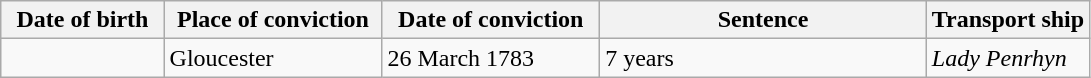<table class="wikitable sortable plainrowheaders" style="width=1024px;">
<tr>
<th style="width: 15%;">Date of birth</th>
<th style="width: 20%;">Place of conviction</th>
<th style="width: 20%;">Date of conviction</th>
<th style="width: 30%;">Sentence</th>
<th style="width: 15%;">Transport ship</th>
</tr>
<tr>
<td></td>
<td>Gloucester</td>
<td>26 March 1783</td>
<td>7 years</td>
<td><em>Lady Penrhyn</em></td>
</tr>
</table>
